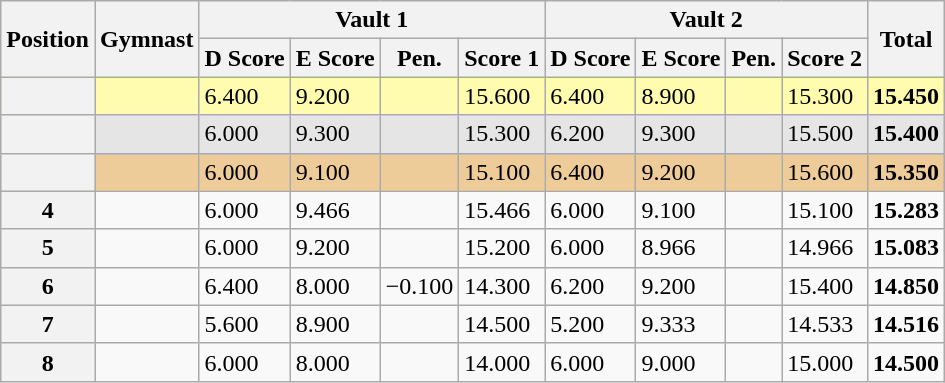<table class="wikitable sortable">
<tr>
<th rowspan="2">Position</th>
<th rowspan="2">Gymnast</th>
<th colspan="4">Vault 1</th>
<th colspan="4">Vault 2</th>
<th rowspan="2">Total</th>
</tr>
<tr>
<th>D Score</th>
<th>E Score</th>
<th>Pen.</th>
<th>Score 1</th>
<th>D Score</th>
<th>E Score</th>
<th>Pen.</th>
<th>Score 2</th>
</tr>
<tr style="background:#fffcaf;">
<th scope=row style="text-align:center"></th>
<td style="text-align:left;"></td>
<td>6.400</td>
<td>9.200</td>
<td></td>
<td>15.600</td>
<td>6.400</td>
<td>8.900</td>
<td></td>
<td>15.300</td>
<td><strong>15.450</strong></td>
</tr>
<tr style="background:#e5e5e5;">
<th scope=row style="text-align:center"></th>
<td style="text-align:left;"></td>
<td>6.000</td>
<td>9.300</td>
<td></td>
<td>15.300</td>
<td>6.200</td>
<td>9.300</td>
<td></td>
<td>15.500</td>
<td><strong>15.400</strong></td>
</tr>
<tr style="background:#ec9;">
<th scope=row style="text-align:center"></th>
<td style="text-align:left;"></td>
<td>6.000</td>
<td>9.100</td>
<td></td>
<td>15.100</td>
<td>6.400</td>
<td>9.200</td>
<td></td>
<td>15.600</td>
<td><strong>15.350</strong></td>
</tr>
<tr>
<th scope=row style="text-align:center">4</th>
<td style="text-align:left;"></td>
<td>6.000</td>
<td>9.466</td>
<td></td>
<td>15.466</td>
<td>6.000</td>
<td>9.100</td>
<td></td>
<td>15.100</td>
<td><strong>15.283</strong></td>
</tr>
<tr>
<th scope=row style="text-align:center">5</th>
<td style="text-align:left;"></td>
<td>6.000</td>
<td>9.200</td>
<td></td>
<td>15.200</td>
<td>6.000</td>
<td>8.966</td>
<td></td>
<td>14.966</td>
<td><strong>15.083</strong></td>
</tr>
<tr>
<th scope=row style="text-align:center">6</th>
<td style="text-align:left;"></td>
<td>6.400</td>
<td>8.000</td>
<td>−0.100</td>
<td>14.300</td>
<td>6.200</td>
<td>9.200</td>
<td></td>
<td>15.400</td>
<td><strong>14.850</strong></td>
</tr>
<tr>
<th scope=row style="text-align:center">7</th>
<td style="text-align:left;"></td>
<td>5.600</td>
<td>8.900</td>
<td></td>
<td>14.500</td>
<td>5.200</td>
<td>9.333</td>
<td></td>
<td>14.533</td>
<td><strong>14.516</strong></td>
</tr>
<tr>
<th scope=row style="text-align:center">8</th>
<td style="text-align:left;"></td>
<td>6.000</td>
<td>8.000</td>
<td></td>
<td>14.000</td>
<td>6.000</td>
<td>9.000</td>
<td></td>
<td>15.000</td>
<td><strong>14.500</strong></td>
</tr>
</table>
